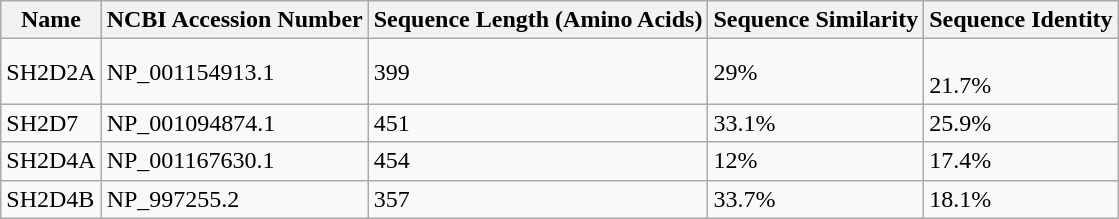<table class="wikitable">
<tr>
<th>Name</th>
<th>NCBI Accession Number</th>
<th>Sequence Length (Amino Acids)</th>
<th>Sequence Similarity</th>
<th>Sequence Identity</th>
</tr>
<tr>
<td>SH2D2A</td>
<td>NP_001154913.1</td>
<td>399</td>
<td>29%</td>
<td><br>21.7%</td>
</tr>
<tr>
<td>SH2D7</td>
<td>NP_001094874.1</td>
<td>451</td>
<td>33.1%</td>
<td>25.9%</td>
</tr>
<tr>
<td>SH2D4A</td>
<td>NP_001167630.1</td>
<td>454</td>
<td>12%</td>
<td>17.4%</td>
</tr>
<tr>
<td>SH2D4B</td>
<td>NP_997255.2</td>
<td>357</td>
<td>33.7%</td>
<td>18.1%</td>
</tr>
</table>
